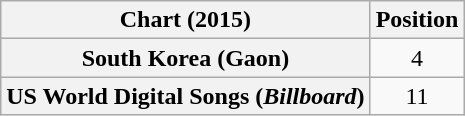<table class="wikitable plainrowheaders" style="text-align:center">
<tr>
<th scope="col">Chart (2015)</th>
<th scope="col">Position</th>
</tr>
<tr>
<th scope="row">South Korea (Gaon)</th>
<td>4</td>
</tr>
<tr>
<th scope="row">US World Digital Songs (<em>Billboard</em>)</th>
<td>11</td>
</tr>
</table>
